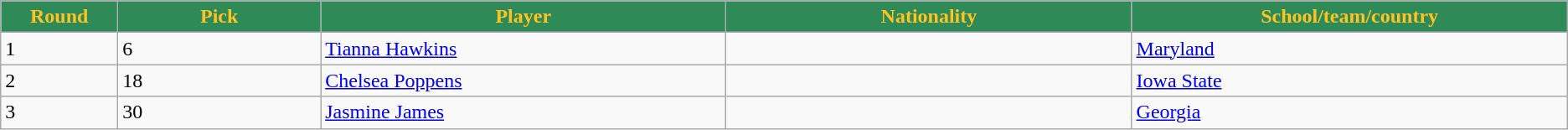<table class="wikitable">
<tr>
<th style="background:seaGreen; color:#ffc322; width:2%;">Round</th>
<th style="background:seaGreen; color:#ffc322; width:5%;">Pick</th>
<th style="background:seaGreen; color:#ffc322; width:10%;">Player</th>
<th style="background:seaGreen; color:#ffc322; width:10%;">Nationality</th>
<th style="background:seaGreen; color:#ffc322; width:10%;">School/team/country</th>
</tr>
<tr>
<td>1</td>
<td>6</td>
<td><a href='#'>Tianna Hawkins</a></td>
<td></td>
<td><a href='#'>Maryland</a></td>
</tr>
<tr>
<td>2</td>
<td>18</td>
<td><a href='#'>Chelsea Poppens</a></td>
<td></td>
<td><a href='#'>Iowa State</a></td>
</tr>
<tr>
<td>3</td>
<td>30</td>
<td><a href='#'>Jasmine James</a></td>
<td></td>
<td><a href='#'>Georgia</a></td>
</tr>
</table>
